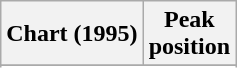<table class="wikitable sortable">
<tr>
<th align="left">Chart (1995)</th>
<th align="center">Peak<br>position</th>
</tr>
<tr>
</tr>
<tr>
</tr>
</table>
